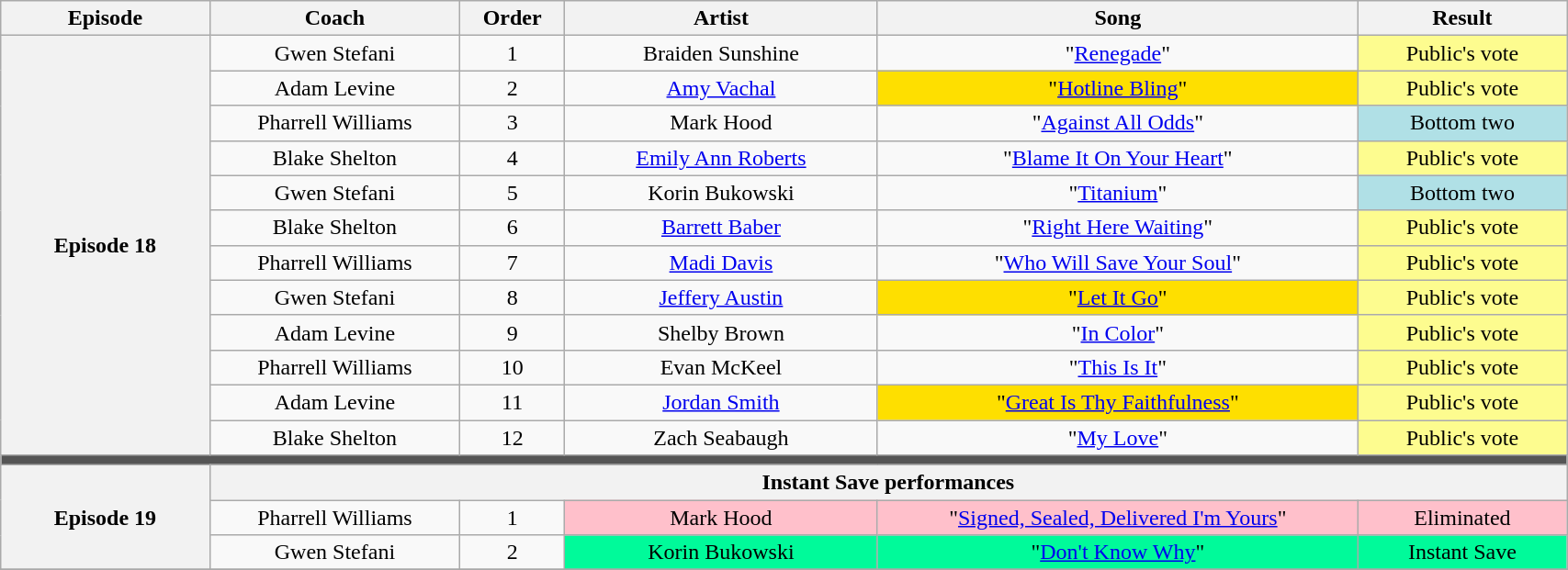<table class="wikitable" style="text-align:center; width:90%;">
<tr>
<th style="width:10%;">Episode</th>
<th style="width:12%;">Coach</th>
<th style="width:05%;">Order</th>
<th style="width:15%;">Artist</th>
<th style="width:23%;">Song</th>
<th style="width:10%;">Result</th>
</tr>
<tr>
<th rowspan="12" scope="row">Episode 18<br><small></small></th>
<td>Gwen Stefani</td>
<td>1</td>
<td>Braiden Sunshine</td>
<td>"<a href='#'>Renegade</a>"</td>
<td style="background:#fdfc8f;">Public's vote</td>
</tr>
<tr>
<td>Adam Levine</td>
<td>2</td>
<td><a href='#'>Amy Vachal</a></td>
<td style="background:#fedf00;">"<a href='#'>Hotline Bling</a>"</td>
<td style="background:#fdfc8f;">Public's vote</td>
</tr>
<tr>
<td>Pharrell Williams</td>
<td>3</td>
<td>Mark Hood</td>
<td>"<a href='#'>Against All Odds</a>"</td>
<td style="background:#B0E0E6;">Bottom two</td>
</tr>
<tr>
<td>Blake Shelton</td>
<td>4</td>
<td><a href='#'>Emily Ann Roberts</a></td>
<td>"<a href='#'>Blame It On Your Heart</a>"</td>
<td style="background:#fdfc8f;">Public's vote</td>
</tr>
<tr>
<td>Gwen Stefani</td>
<td>5</td>
<td>Korin Bukowski</td>
<td>"<a href='#'>Titanium</a>"</td>
<td style="background:#B0E0E6;">Bottom two</td>
</tr>
<tr>
<td>Blake Shelton</td>
<td>6</td>
<td><a href='#'>Barrett Baber</a></td>
<td>"<a href='#'>Right Here Waiting</a>"</td>
<td style="background:#fdfc8f;">Public's vote</td>
</tr>
<tr>
<td>Pharrell Williams</td>
<td>7</td>
<td><a href='#'>Madi Davis</a></td>
<td>"<a href='#'>Who Will Save Your Soul</a>"</td>
<td style="background:#fdfc8f;">Public's vote</td>
</tr>
<tr>
<td>Gwen Stefani</td>
<td>8</td>
<td><a href='#'>Jeffery Austin</a></td>
<td style="background:#fedf00;">"<a href='#'>Let It Go</a>"</td>
<td style="background:#fdfc8f;">Public's vote</td>
</tr>
<tr>
<td>Adam Levine</td>
<td>9</td>
<td>Shelby Brown</td>
<td>"<a href='#'>In Color</a>"</td>
<td style="background:#fdfc8f;">Public's vote</td>
</tr>
<tr>
<td>Pharrell Williams</td>
<td>10</td>
<td>Evan McKeel</td>
<td>"<a href='#'>This Is It</a>"</td>
<td style="background:#fdfc8f;">Public's vote</td>
</tr>
<tr>
<td>Adam Levine</td>
<td>11</td>
<td><a href='#'>Jordan Smith</a></td>
<td style="background:#fedf00;">"<a href='#'>Great Is Thy Faithfulness</a>"</td>
<td style="background:#fdfc8f;">Public's vote</td>
</tr>
<tr>
<td>Blake Shelton</td>
<td>12</td>
<td>Zach Seabaugh</td>
<td>"<a href='#'>My Love</a>"</td>
<td style="background:#fdfc8f;">Public's vote</td>
</tr>
<tr>
<td colspan="6" style="background:#555;"></td>
</tr>
<tr>
<th rowspan="4" scope="row">Episode 19<br><small></small></th>
</tr>
<tr>
<th colspan="5">Instant Save performances</th>
</tr>
<tr>
<td>Pharrell Williams</td>
<td>1</td>
<td style="background:Pink;">Mark Hood</td>
<td style="background:Pink;">"<a href='#'>Signed, Sealed, Delivered I'm Yours</a>"</td>
<td style="background:Pink;">Eliminated</td>
</tr>
<tr>
<td>Gwen Stefani</td>
<td>2</td>
<td style="background:#00FA9A;">Korin Bukowski</td>
<td style="background:#00FA9A;">"<a href='#'>Don't Know Why</a>"</td>
<td style="background:#00FA9A;">Instant Save</td>
</tr>
<tr>
</tr>
</table>
